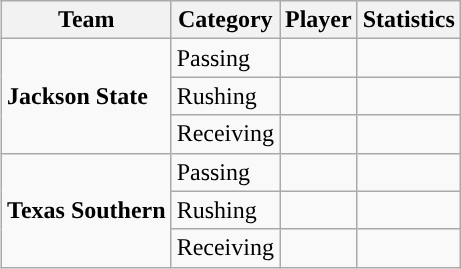<table class="wikitable" style="float: right;">
<tr>
<th>Team</th>
<th>Category</th>
<th>Player</th>
<th>Statistics</th>
</tr>
<tr>
<td rowspan=3><strong>Jackson State</strong></td>
<td>Passing</td>
<td></td>
<td></td>
</tr>
<tr>
<td>Rushing</td>
<td></td>
<td></td>
</tr>
<tr>
<td>Receiving</td>
<td></td>
<td></td>
</tr>
<tr>
<td rowspan=3><strong>Texas Southern</strong></td>
<td>Passing</td>
<td></td>
<td></td>
</tr>
<tr>
<td>Rushing</td>
<td></td>
<td></td>
</tr>
<tr>
<td>Receiving</td>
<td></td>
<td></td>
</tr>
</table>
